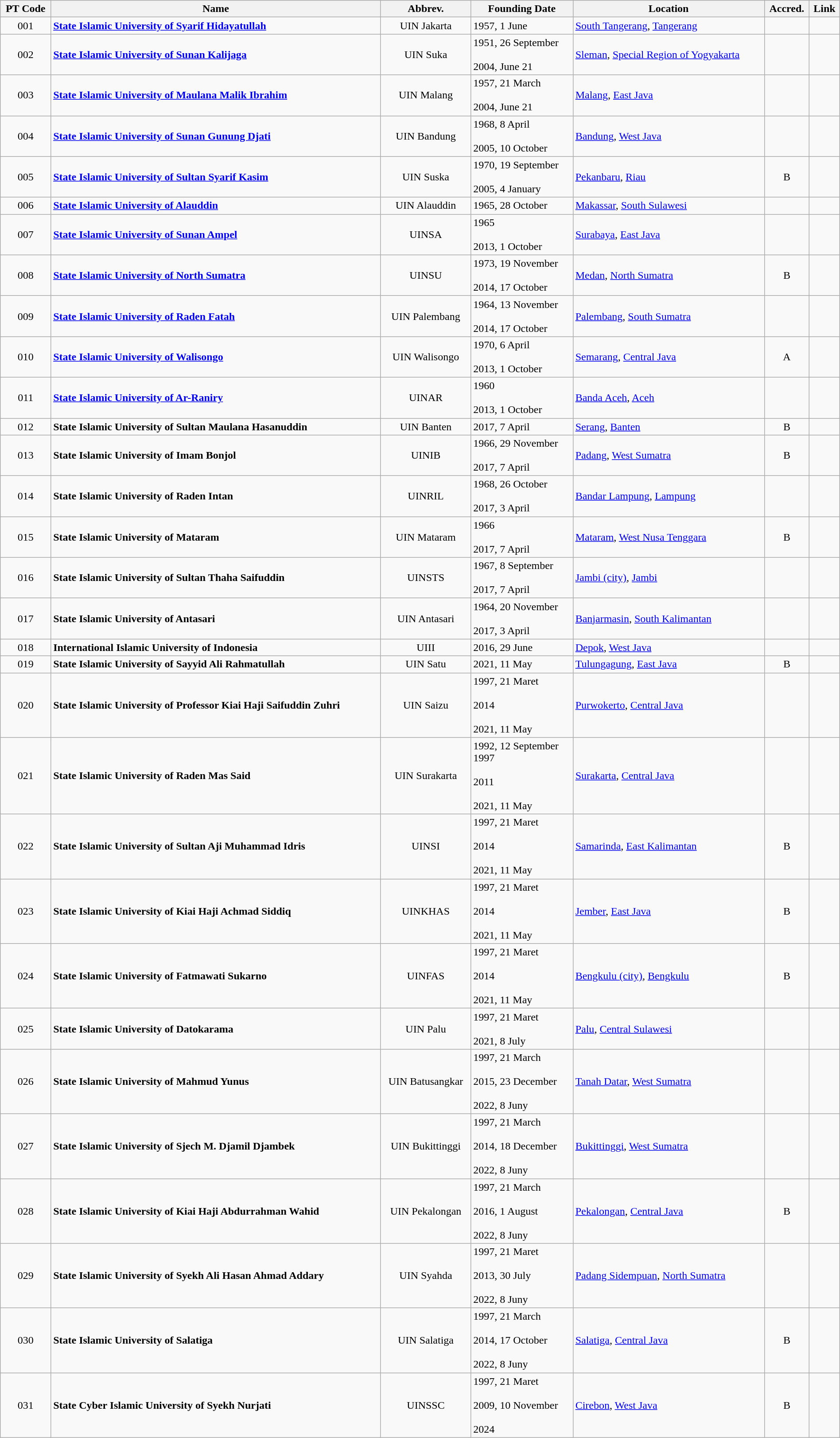<table class="wikitable sortable" style="width:100%;">
<tr>
<th>PT Code<br></th>
<th>Name</th>
<th>Abbrev.</th>
<th>Founding Date</th>
<th>Location</th>
<th>Accred.</th>
<th class="unsortable">Link</th>
</tr>
<tr>
<td style="text-align:center;">001</td>
<td><strong><a href='#'>State Islamic University of Syarif Hidayatullah</a></strong><br></td>
<td style="text-align:center;">UIN Jakarta</td>
<td>1957, 1 June<br></td>
<td><a href='#'>South Tangerang</a>, <a href='#'>Tangerang</a></td>
<td style="text-align:center;"></td>
<td style="text-align:center;"></td>
</tr>
<tr>
<td style="text-align:center;">002</td>
<td><strong><a href='#'>State Islamic University of Sunan Kalijaga</a></strong><br></td>
<td style="text-align:center;">UIN Suka</td>
<td>1951, 26 September<br><br>2004, June 21<br></td>
<td><a href='#'>Sleman</a>, <a href='#'>Special Region of Yogyakarta</a></td>
<td style="text-align:center;"></td>
<td style="text-align:center;"></td>
</tr>
<tr>
<td style="text-align:center;">003</td>
<td><strong><a href='#'>State Islamic University of Maulana Malik Ibrahim</a></strong><br></td>
<td style="text-align:center;">UIN Malang</td>
<td>1957, 21 March<br><br>2004, June 21<br></td>
<td><a href='#'>Malang</a>, <a href='#'>East Java</a></td>
<td style="text-align:center;"></td>
<td style="text-align:center;"></td>
</tr>
<tr>
<td style="text-align:center;">004</td>
<td><strong><a href='#'>State Islamic University of Sunan Gunung Djati</a></strong><br></td>
<td style="text-align:center;">UIN Bandung</td>
<td>1968, 8 April<br><br>2005, 10 October<br></td>
<td><a href='#'>Bandung</a>, <a href='#'>West Java</a></td>
<td style="text-align:center;"></td>
<td style="text-align:center;"></td>
</tr>
<tr>
<td style="text-align:center;">005</td>
<td><strong><a href='#'>State Islamic University of Sultan Syarif Kasim</a></strong><br></td>
<td style="text-align:center;">UIN Suska</td>
<td>1970, 19 September<br><br>2005, 4 January<br></td>
<td><a href='#'>Pekanbaru</a>, <a href='#'>Riau</a></td>
<td style="text-align:center;">B</td>
<td style="text-align:center;"></td>
</tr>
<tr>
<td style="text-align:center;">006</td>
<td><strong><a href='#'>State Islamic University of Alauddin</a></strong><br></td>
<td style="text-align:center;">UIN Alauddin</td>
<td>1965, 28 October</td>
<td><a href='#'>Makassar</a>, <a href='#'>South Sulawesi</a></td>
<td style="text-align:center;"></td>
<td style="text-align:center;"></td>
</tr>
<tr>
<td style="text-align:center;">007</td>
<td><strong><a href='#'>State Islamic University of Sunan Ampel</a></strong><br></td>
<td style="text-align:center;">UINSA</td>
<td>1965<br><br>2013, 1 October<br></td>
<td><a href='#'>Surabaya</a>, <a href='#'>East Java</a></td>
<td style="text-align:center;"></td>
<td style="text-align:center;"></td>
</tr>
<tr>
<td style="text-align:center;">008</td>
<td><strong><a href='#'>State Islamic University of North Sumatra</a></strong><br></td>
<td style="text-align:center;">UINSU</td>
<td>1973, 19 November<br><br>2014, 17 October<br></td>
<td><a href='#'>Medan</a>, <a href='#'>North Sumatra</a></td>
<td style="text-align:center;">B</td>
<td style="text-align:center;"></td>
</tr>
<tr>
<td style="text-align:center;">009</td>
<td><strong><a href='#'>State Islamic University of Raden Fatah</a></strong><br></td>
<td style="text-align:center;">UIN Palembang</td>
<td>1964, 13 November<br><br>2014, 17 October<br></td>
<td><a href='#'>Palembang</a>, <a href='#'>South Sumatra</a></td>
<td style="text-align:center;"></td>
<td style="text-align:center;"></td>
</tr>
<tr>
<td style="text-align:center;">010</td>
<td><strong><a href='#'>State Islamic University of Walisongo</a></strong><br></td>
<td style="text-align:center;">UIN Walisongo</td>
<td>1970, 6 April<br><br>2013, 1 October<br></td>
<td><a href='#'>Semarang</a>, <a href='#'>Central Java</a></td>
<td style="text-align:center;">A</td>
<td style="text-align:center;"></td>
</tr>
<tr>
<td style="text-align:center;">011</td>
<td><strong><a href='#'>State Islamic University of Ar-Raniry</a></strong><br></td>
<td style="text-align:center;">UINAR</td>
<td>1960<br><br>2013, 1 October<br></td>
<td><a href='#'>Banda Aceh</a>, <a href='#'>Aceh</a></td>
<td style="text-align:center;"></td>
<td style="text-align:center;"></td>
</tr>
<tr>
<td style="text-align:center;">012</td>
<td><strong>State Islamic University of Sultan Maulana Hasanuddin</strong><br></td>
<td style="text-align:center;">UIN Banten</td>
<td>2017, 7 April</td>
<td><a href='#'>Serang</a>, <a href='#'>Banten</a></td>
<td style="text-align:center;">B</td>
<td style="text-align:center;"></td>
</tr>
<tr>
<td style="text-align:center;">013</td>
<td><strong>State Islamic University of Imam Bonjol</strong><br></td>
<td style="text-align:center;">UINIB</td>
<td>1966, 29 November<br><br>2017, 7 April<br></td>
<td><a href='#'>Padang</a>, <a href='#'>West Sumatra</a></td>
<td style="text-align:center;">B</td>
<td style="text-align:center;"></td>
</tr>
<tr>
<td style="text-align:center;">014</td>
<td><strong>State Islamic University of Raden Intan</strong><br></td>
<td style="text-align:center;">UINRIL</td>
<td>1968, 26 October<br><br>2017, 3 April<br></td>
<td><a href='#'>Bandar Lampung</a>, <a href='#'>Lampung</a></td>
<td style="text-align:center;"></td>
<td style="text-align:center;"></td>
</tr>
<tr>
<td style="text-align:center;">015</td>
<td><strong>State Islamic University of Mataram</strong><br></td>
<td style="text-align:center;">UIN Mataram</td>
<td>1966<br><br>2017, 7 April<br></td>
<td><a href='#'>Mataram</a>, <a href='#'>West Nusa Tenggara</a></td>
<td style="text-align:center;">B</td>
<td style="text-align:center;"></td>
</tr>
<tr>
<td style="text-align:center;">016</td>
<td><strong>State Islamic University of Sultan Thaha Saifuddin</strong><br></td>
<td style="text-align:center;">UINSTS</td>
<td>1967, 8 September<br><br>2017, 7 April<br></td>
<td><a href='#'>Jambi (city)</a>, <a href='#'>Jambi</a></td>
<td style="text-align:center;"></td>
<td style="text-align:center;"></td>
</tr>
<tr>
<td style="text-align:center;">017</td>
<td><strong>State Islamic University of Antasari</strong><br></td>
<td style="text-align:center;">UIN Antasari</td>
<td>1964, 20 November<br><br>2017, 3 April<br></td>
<td><a href='#'>Banjarmasin</a>, <a href='#'>South Kalimantan</a></td>
<td style="text-align:center;"></td>
<td style="text-align:center;"></td>
</tr>
<tr>
<td style="text-align:center;">018</td>
<td><strong>International Islamic University of Indonesia</strong><br></td>
<td style="text-align:center;">UIII</td>
<td>2016, 29 June</td>
<td><a href='#'>Depok</a>, <a href='#'>West Java</a></td>
<td style="text-align:center;"></td>
<td style="text-align:center;"></td>
</tr>
<tr>
<td style="text-align:center;">019</td>
<td><strong>State Islamic University of Sayyid Ali Rahmatullah</strong><br></td>
<td style="text-align:center;">UIN Satu</td>
<td>2021, 11 May</td>
<td><a href='#'>Tulungagung</a>, <a href='#'>East Java</a></td>
<td style="text-align:center;">B</td>
<td style="text-align:center;"></td>
</tr>
<tr>
<td style="text-align:center;">020</td>
<td><strong>State Islamic University of Professor Kiai Haji Saifuddin Zuhri</strong><br></td>
<td style="text-align:center;">UIN Saizu</td>
<td>1997, 21 Maret<br><br>2014<br><br>2021, 11 May<br></td>
<td><a href='#'>Purwokerto</a>, <a href='#'>Central Java</a></td>
<td style="text-align:center;"></td>
<td style="text-align:center;"></td>
</tr>
<tr>
<td style="text-align:center;">021</td>
<td><strong>State Islamic University of Raden Mas Said</strong><br></td>
<td style="text-align:center;">UIN Surakarta</td>
<td>1992, 12 September<br>1997<br><br>2011<br><br>2021, 11 May<br></td>
<td><a href='#'>Surakarta</a>, <a href='#'>Central Java</a></td>
<td style="text-align:center;"></td>
<td style="text-align:center;"></td>
</tr>
<tr>
<td style="text-align:center;">022</td>
<td><strong>State Islamic University of Sultan Aji Muhammad Idris</strong><br></td>
<td style="text-align:center;">UINSI</td>
<td>1997, 21 Maret<br><br>2014<br><br>2021, 11 May<br></td>
<td><a href='#'>Samarinda</a>, <a href='#'>East Kalimantan</a></td>
<td style="text-align:center;">B</td>
<td style="text-align:center;"></td>
</tr>
<tr>
<td style="text-align:center;">023</td>
<td><strong>State Islamic University of Kiai Haji Achmad Siddiq</strong><br></td>
<td style="text-align:center;">UINKHAS</td>
<td>1997, 21 Maret<br><br>2014<br><br>2021, 11 May<br></td>
<td><a href='#'>Jember</a>, <a href='#'>East Java</a></td>
<td style="text-align:center;">B</td>
<td style="text-align:center;"></td>
</tr>
<tr>
<td style="text-align:center;">024</td>
<td><strong>State Islamic University of Fatmawati Sukarno</strong><br></td>
<td style="text-align:center;">UINFAS</td>
<td>1997, 21 Maret<br><br>2014<br><br>2021, 11 May<br></td>
<td><a href='#'>Bengkulu (city)</a>, <a href='#'>Bengkulu</a></td>
<td style="text-align:center;">B</td>
<td style="text-align:center;"></td>
</tr>
<tr>
<td style="text-align:center;">025</td>
<td><strong>State Islamic University of Datokarama</strong><br></td>
<td style="text-align:center;">UIN Palu</td>
<td>1997, 21 Maret<br><br>2021, 8 July<br></td>
<td><a href='#'>Palu</a>, <a href='#'>Central Sulawesi</a></td>
<td style="text-align:center;"></td>
<td style="text-align:center;"></td>
</tr>
<tr>
<td style="text-align:center;">026</td>
<td><strong>State Islamic University of Mahmud Yunus</strong><br></td>
<td style="text-align:center;">UIN Batusangkar</td>
<td>1997, 21 March<br><br>2015, 23 December<br><br>2022, 8 Juny<br></td>
<td><a href='#'>Tanah Datar</a>, <a href='#'>West Sumatra</a></td>
<td style="text-align:center;"></td>
<td style="text-align:center;"></td>
</tr>
<tr>
<td style="text-align:center;">027</td>
<td><strong>State Islamic University of Sjech M. Djamil Djambek</strong><br></td>
<td style="text-align:center;">UIN Bukittinggi</td>
<td>1997, 21 March<br><br>2014, 18 December<br><br>2022, 8 Juny<br></td>
<td><a href='#'>Bukittinggi</a>, <a href='#'>West Sumatra</a></td>
<td style="text-align:center;"></td>
<td style="text-align:center;"></td>
</tr>
<tr>
<td style="text-align:center;">028</td>
<td><strong>State Islamic University of Kiai Haji Abdurrahman Wahid</strong><br></td>
<td style="text-align:center;">UIN Pekalongan</td>
<td>1997, 21 March<br><br>2016, 1 August<br><br>2022, 8 Juny<br></td>
<td><a href='#'>Pekalongan</a>, <a href='#'>Central Java</a></td>
<td style="text-align:center;">B</td>
<td style="text-align:center;"></td>
</tr>
<tr>
<td style="text-align:center;">029</td>
<td><strong>State Islamic University of Syekh Ali Hasan Ahmad Addary</strong><br></td>
<td style="text-align:center;">UIN Syahda</td>
<td>1997, 21 Maret<br><br>2013, 30 July<br><br>2022, 8 Juny<br></td>
<td><a href='#'>Padang Sidempuan</a>, <a href='#'>North Sumatra</a></td>
<td style="text-align:center;"></td>
<td style="text-align:center;"></td>
</tr>
<tr>
<td style="text-align:center;">030</td>
<td><strong>State Islamic University of Salatiga</strong><br></td>
<td style="text-align:center;">UIN Salatiga</td>
<td>1997, 21 March<br><br>2014, 17 October<br><br>2022, 8 Juny<br></td>
<td><a href='#'>Salatiga</a>, <a href='#'>Central Java</a></td>
<td style="text-align:center;">B</td>
<td style="text-align:center;"></td>
</tr>
<tr>
<td style="text-align:center;">031</td>
<td><strong>State Cyber Islamic University of Syekh Nurjati</strong><br></td>
<td style="text-align:center;">UINSSC</td>
<td>1997, 21 Maret<br><br>2009, 10 November<br><br>2024<br></td>
<td><a href='#'>Cirebon</a>, <a href='#'>West Java</a></td>
<td style="text-align:center;">B</td>
<td style="text-align:center;"></td>
</tr>
</table>
